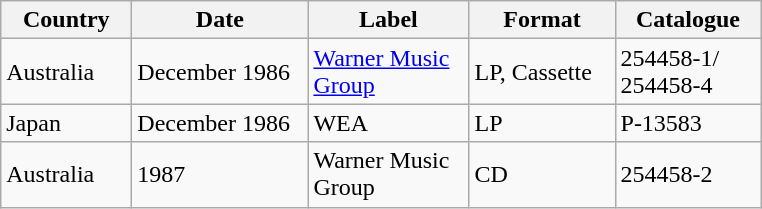<table class="wikitable">
<tr>
<th width="80px">Country</th>
<th width="110px">Date</th>
<th width="100px">Label</th>
<th width="90px">Format</th>
<th width="90px">Catalogue</th>
</tr>
<tr>
<td>Australia</td>
<td>December 1986</td>
<td><a href='#'>Warner Music Group</a></td>
<td>LP, Cassette</td>
<td>254458-1/ 254458-4</td>
</tr>
<tr>
<td>Japan</td>
<td>December 1986</td>
<td>WEA</td>
<td>LP</td>
<td>P-13583</td>
</tr>
<tr>
<td>Australia</td>
<td>1987</td>
<td>Warner Music Group</td>
<td>CD</td>
<td>254458-2</td>
</tr>
</table>
